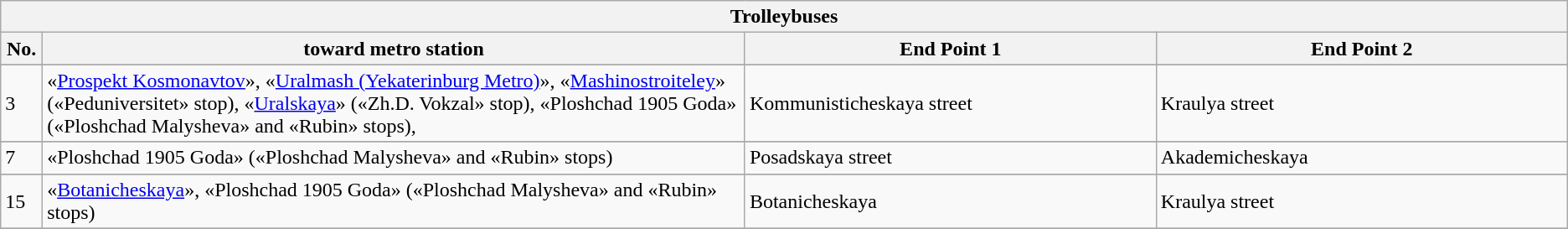<table class="wikitable">
<tr>
<th colspan=4>Trolleybuses</th>
</tr>
<tr>
<th width="2%">No.</th>
<th width="41%">toward metro station</th>
<th width="24%">End Point 1</th>
<th width="24%">End Point 2</th>
</tr>
<tr>
</tr>
<tr ----align="center">
<td>3</td>
<td>«<a href='#'>Prospekt Kosmonavtov</a>», «<a href='#'>Uralmash (Yekaterinburg Metro)</a>», «<a href='#'>Mashinostroiteley</a>» («Peduniversitet» stop), «<a href='#'>Uralskaya</a>» («Zh.D. Vokzal» stop), «Ploshchad 1905 Goda» («Ploshchad Malysheva» and «Rubin» stops),</td>
<td>Kommunisticheskaya street</td>
<td>Kraulya street</td>
</tr>
<tr>
</tr>
<tr ----align="center">
<td>7</td>
<td>«Ploshchad 1905 Goda» («Ploshchad Malysheva» and «Rubin» stops)</td>
<td>Posadskaya street</td>
<td>Akademicheskaya</td>
</tr>
<tr>
</tr>
<tr ----align="center">
<td>15</td>
<td>«<a href='#'>Botanicheskaya</a>», «Ploshchad 1905 Goda» («Ploshchad Malysheva» and «Rubin» stops)</td>
<td>Botanicheskaya</td>
<td>Kraulya street</td>
</tr>
<tr>
</tr>
</table>
